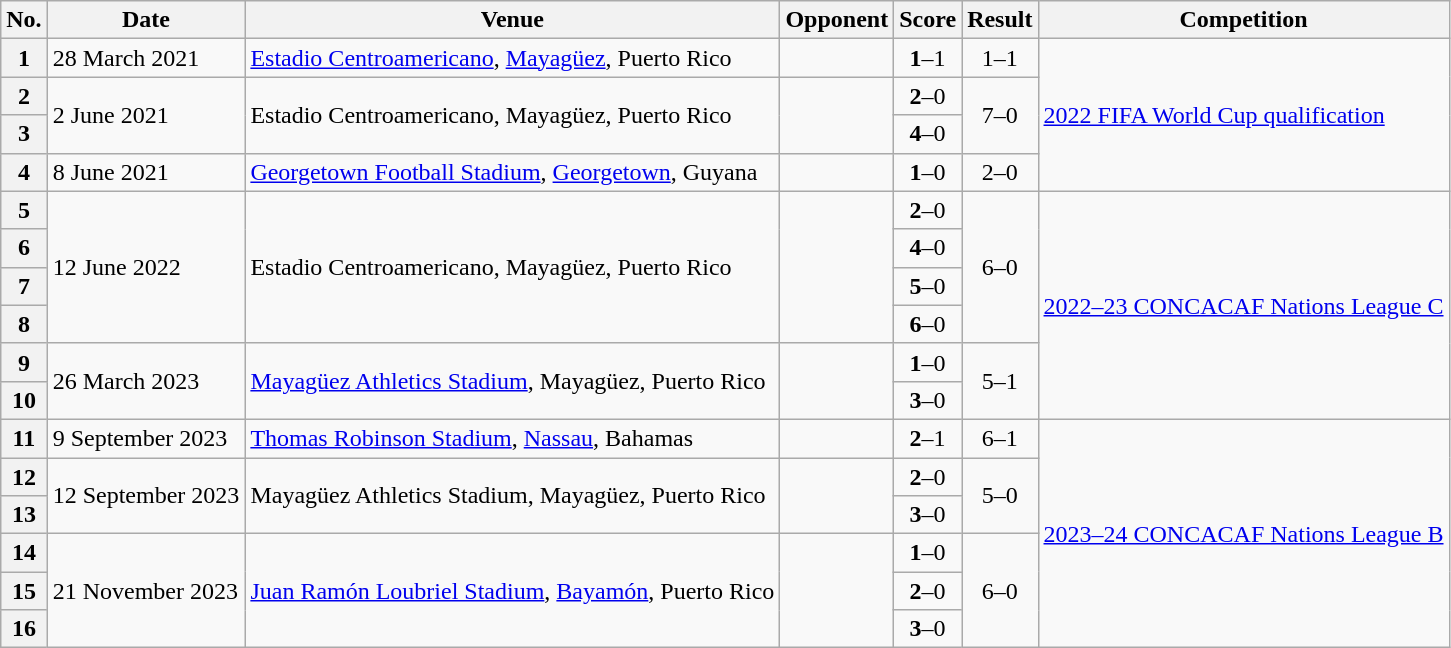<table class="wikitable sortable">
<tr>
<th scope="col">No.</th>
<th scope="col">Date</th>
<th scope="col">Venue</th>
<th scope="col">Opponent</th>
<th scope="col">Score</th>
<th scope="col">Result</th>
<th scope="col">Competition</th>
</tr>
<tr>
<th>1</th>
<td>28 March 2021</td>
<td><a href='#'>Estadio Centroamericano</a>, <a href='#'>Mayagüez</a>, Puerto Rico</td>
<td></td>
<td align=center><strong>1</strong>–1</td>
<td align=center>1–1</td>
<td rowspan=4><a href='#'>2022 FIFA World Cup qualification</a></td>
</tr>
<tr>
<th>2</th>
<td rowspan=2>2 June 2021</td>
<td rowspan=2>Estadio Centroamericano, Mayagüez, Puerto Rico</td>
<td rowspan=2></td>
<td align=center><strong>2</strong>–0</td>
<td rowspan="2" style="text-align:center;">7–0</td>
</tr>
<tr>
<th>3</th>
<td align=center><strong>4</strong>–0</td>
</tr>
<tr>
<th>4</th>
<td>8 June 2021</td>
<td><a href='#'>Georgetown Football Stadium</a>, <a href='#'>Georgetown</a>, Guyana</td>
<td></td>
<td align=center><strong>1</strong>–0</td>
<td align=center>2–0</td>
</tr>
<tr>
<th>5</th>
<td rowspan=4>12 June 2022</td>
<td rowspan=4>Estadio Centroamericano, Mayagüez, Puerto Rico</td>
<td rowspan=4></td>
<td align=center><strong>2</strong>–0</td>
<td rowspan="4" style="text-align:center;">6–0</td>
<td rowspan=6><a href='#'>2022–23 CONCACAF Nations League C</a></td>
</tr>
<tr>
<th>6</th>
<td align=center><strong>4</strong>–0</td>
</tr>
<tr>
<th>7</th>
<td align=center><strong>5</strong>–0</td>
</tr>
<tr>
<th>8</th>
<td align=center><strong>6</strong>–0</td>
</tr>
<tr>
<th>9</th>
<td rowspan=2>26 March 2023</td>
<td rowspan=2><a href='#'>Mayagüez Athletics Stadium</a>, Mayagüez, Puerto Rico</td>
<td rowspan=2></td>
<td align=center><strong>1</strong>–0</td>
<td rowspan=2 align=center>5–1</td>
</tr>
<tr>
<th>10</th>
<td align=center><strong>3</strong>–0</td>
</tr>
<tr>
<th>11</th>
<td>9 September 2023</td>
<td><a href='#'>Thomas Robinson Stadium</a>, <a href='#'>Nassau</a>, Bahamas</td>
<td></td>
<td align=center><strong>2</strong>–1</td>
<td align=center>6–1</td>
<td rowspan=6><a href='#'>2023–24 CONCACAF Nations League B</a></td>
</tr>
<tr>
<th>12</th>
<td rowspan=2>12 September 2023</td>
<td rowspan=2>Mayagüez Athletics Stadium, Mayagüez, Puerto Rico</td>
<td rowspan=2></td>
<td align=center><strong>2</strong>–0</td>
<td rowspan=2 align=center>5–0</td>
</tr>
<tr>
<th>13</th>
<td align=center><strong>3</strong>–0</td>
</tr>
<tr>
<th>14</th>
<td rowspan=3>21 November 2023</td>
<td rowspan=3><a href='#'>Juan Ramón Loubriel Stadium</a>, <a href='#'>Bayamón</a>, Puerto Rico</td>
<td rowspan=3></td>
<td align=center><strong>1</strong>–0</td>
<td rowspan=3 align=center>6–0</td>
</tr>
<tr>
<th>15</th>
<td align=center><strong>2</strong>–0</td>
</tr>
<tr>
<th>16</th>
<td align=center><strong>3</strong>–0</td>
</tr>
</table>
